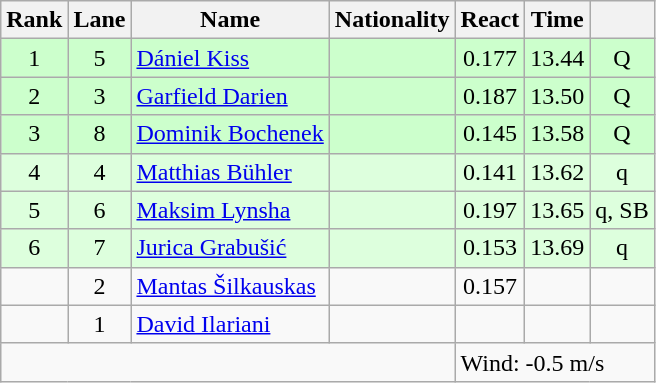<table class="wikitable sortable" style="text-align:center">
<tr>
<th>Rank</th>
<th>Lane</th>
<th>Name</th>
<th>Nationality</th>
<th>React</th>
<th>Time</th>
<th Notes></th>
</tr>
<tr bgcolor=CCFFCC>
<td>1</td>
<td>5</td>
<td align="left"><a href='#'>Dániel Kiss</a></td>
<td align=left></td>
<td>0.177</td>
<td>13.44</td>
<td>Q</td>
</tr>
<tr bgcolor=CCFFCC>
<td>2</td>
<td>3</td>
<td align="left"><a href='#'>Garfield Darien</a></td>
<td align=left></td>
<td>0.187</td>
<td>13.50</td>
<td>Q</td>
</tr>
<tr bgcolor=CCFFCC>
<td>3</td>
<td>8</td>
<td align="left"><a href='#'>Dominik Bochenek</a></td>
<td align=left></td>
<td>0.145</td>
<td>13.58</td>
<td>Q</td>
</tr>
<tr bgcolor=ddffdd>
<td>4</td>
<td>4</td>
<td align="left"><a href='#'>Matthias Bühler</a></td>
<td align=left></td>
<td>0.141</td>
<td>13.62</td>
<td>q</td>
</tr>
<tr bgcolor=ddffdd>
<td>5</td>
<td>6</td>
<td align="left"><a href='#'>Maksim Lynsha</a></td>
<td align=left></td>
<td>0.197</td>
<td>13.65</td>
<td>q, SB</td>
</tr>
<tr bgcolor=ddffdd>
<td>6</td>
<td>7</td>
<td align="left"><a href='#'>Jurica Grabušić</a></td>
<td align=left></td>
<td>0.153</td>
<td>13.69</td>
<td>q</td>
</tr>
<tr>
<td></td>
<td>2</td>
<td align="left"><a href='#'>Mantas Šilkauskas</a></td>
<td align=left></td>
<td>0.157</td>
<td></td>
<td></td>
</tr>
<tr>
<td></td>
<td>1</td>
<td align="left"><a href='#'>David Ilariani</a></td>
<td align=left></td>
<td></td>
<td></td>
<td></td>
</tr>
<tr>
<td colspan=4></td>
<td colspan=3 align=left>Wind: -0.5 m/s</td>
</tr>
</table>
